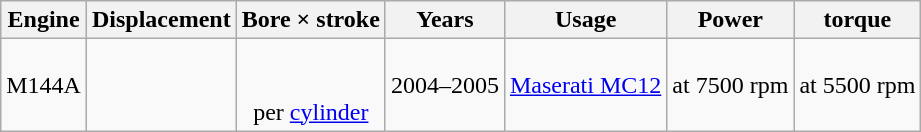<table class="wikitable" style="text-align: center;">
<tr>
<th>Engine</th>
<th>Displacement</th>
<th>Bore × stroke</th>
<th>Years</th>
<th>Usage</th>
<th>Power</th>
<th>torque</th>
</tr>
<tr>
<td>M144A</td>
<td></td>
<td> <br><br>  per <a href='#'>cylinder</a></td>
<td>2004–2005</td>
<td><a href='#'>Maserati MC12</a></td>
<td> at 7500 rpm</td>
<td> at 5500 rpm</td>
</tr>
</table>
